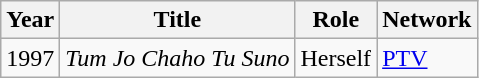<table class="wikitable sortable plainrowheaders">
<tr style="text-align:center;">
<th scope="col">Year</th>
<th scope="col">Title</th>
<th scope="col">Role</th>
<th scope="col">Network</th>
</tr>
<tr>
<td>1997</td>
<td><em>Tum Jo Chaho Tu Suno</em></td>
<td>Herself</td>
<td><a href='#'>PTV</a></td>
</tr>
</table>
